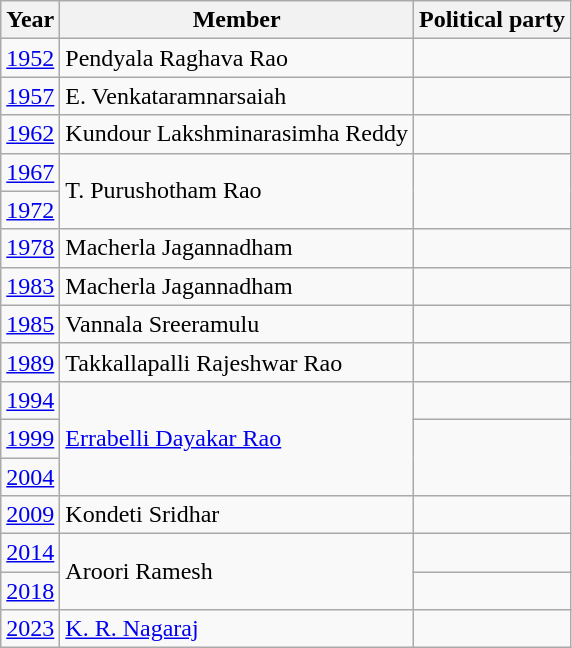<table class="wikitable sortable">
<tr>
<th>Year</th>
<th>Member</th>
<th colspan="2">Political party</th>
</tr>
<tr>
<td><a href='#'>1952</a></td>
<td>Pendyala Raghava Rao</td>
<td></td>
</tr>
<tr>
<td><a href='#'>1957</a></td>
<td>E. Venkataramnarsaiah</td>
<td></td>
</tr>
<tr>
<td><a href='#'>1962</a></td>
<td>Kundour Lakshminarasimha Reddy</td>
<td></td>
</tr>
<tr>
<td><a href='#'>1967</a></td>
<td rowspan =2>T. Purushotham Rao</td>
</tr>
<tr>
<td><a href='#'>1972</a></td>
</tr>
<tr>
<td><a href='#'>1978</a></td>
<td>Macherla Jagannadham</td>
<td></td>
</tr>
<tr>
<td><a href='#'>1983</a></td>
<td>Macherla Jagannadham</td>
<td></td>
</tr>
<tr>
<td><a href='#'>1985</a></td>
<td>Vannala Sreeramulu</td>
<td></td>
</tr>
<tr>
<td><a href='#'>1989</a></td>
<td>Takkallapalli Rajeshwar Rao</td>
</tr>
<tr>
<td><a href='#'>1994</a></td>
<td rowspan=3><a href='#'>Errabelli Dayakar Rao</a></td>
<td></td>
</tr>
<tr>
<td><a href='#'>1999</a></td>
</tr>
<tr>
<td><a href='#'>2004</a></td>
</tr>
<tr>
<td><a href='#'>2009</a></td>
<td>Kondeti Sridhar</td>
<td></td>
</tr>
<tr>
<td><a href='#'>2014</a></td>
<td rowspan=2>Aroori Ramesh</td>
<td></td>
</tr>
<tr>
<td><a href='#'>2018</a></td>
</tr>
<tr>
<td><a href='#'>2023</a></td>
<td><a href='#'>K. R. Nagaraj</a></td>
<td></td>
</tr>
</table>
